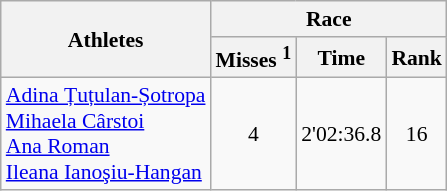<table class="wikitable" border="1" style="font-size:90%">
<tr>
<th rowspan=2>Athletes</th>
<th colspan=3>Race</th>
</tr>
<tr>
<th>Misses <sup>1</sup></th>
<th>Time</th>
<th>Rank</th>
</tr>
<tr>
<td><a href='#'>Adina Țuțulan-Șotropa</a><br><a href='#'>Mihaela Cârstoi</a><br><a href='#'>Ana Roman</a><br><a href='#'>Ileana Ianoşiu-Hangan</a></td>
<td align=center>4</td>
<td align=center>2'02:36.8</td>
<td align=center>16</td>
</tr>
</table>
